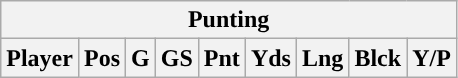<table class="wikitable" style="text-align:center">
<tr>
<th colspan="9">Punting</th>
</tr>
<tr>
<th>Player</th>
<th>Pos</th>
<th>G</th>
<th>GS</th>
<th>Pnt</th>
<th>Yds</th>
<th>Lng</th>
<th>Blck</th>
<th>Y/P</th>
</tr>
</table>
